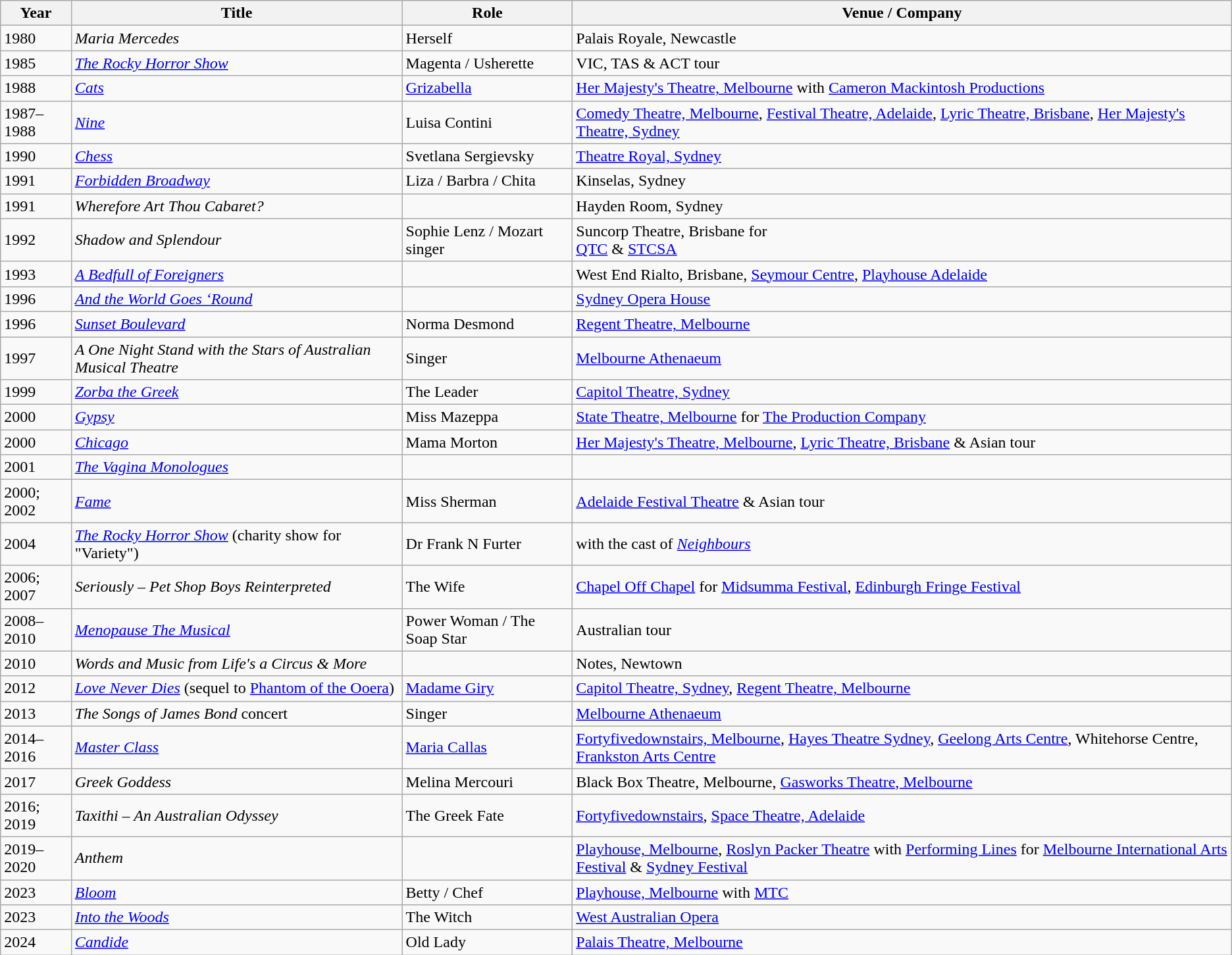<table class="wikitable sortable">
<tr>
<th>Year</th>
<th>Title</th>
<th>Role</th>
<th>Venue / Company</th>
</tr>
<tr>
<td>1980</td>
<td><em>Maria Mercedes</em></td>
<td>Herself</td>
<td>Palais Royale, Newcastle</td>
</tr>
<tr>
<td>1985</td>
<td><em><a href='#'>The Rocky Horror Show</a></em></td>
<td>Magenta / Usherette</td>
<td>VIC, TAS & ACT tour</td>
</tr>
<tr>
<td>1988</td>
<td><em><a href='#'>Cats</a></em></td>
<td><a href='#'>Grizabella</a></td>
<td><a href='#'>Her Majesty's Theatre, Melbourne</a> with <a href='#'>Cameron Mackintosh Productions</a></td>
</tr>
<tr>
<td>1987–1988</td>
<td><em><a href='#'>Nine</a></em></td>
<td>Luisa Contini</td>
<td><a href='#'>Comedy Theatre, Melbourne</a>, <a href='#'>Festival Theatre, Adelaide</a>, <a href='#'> Lyric Theatre, Brisbane</a>, <a href='#'>Her Majesty's Theatre, Sydney</a></td>
</tr>
<tr>
<td>1990</td>
<td><em><a href='#'>Chess</a></em></td>
<td>Svetlana Sergievsky</td>
<td><a href='#'>Theatre Royal, Sydney</a></td>
</tr>
<tr>
<td>1991</td>
<td><em><a href='#'>Forbidden Broadway</a></em></td>
<td>Liza / Barbra / Chita</td>
<td>Kinselas, Sydney</td>
</tr>
<tr>
<td>1991</td>
<td><em>Wherefore Art Thou Cabaret?</em></td>
<td></td>
<td>Hayden Room, Sydney</td>
</tr>
<tr>
<td>1992</td>
<td><em>Shadow and Splendour</em></td>
<td>Sophie Lenz / Mozart singer</td>
<td>Suncorp Theatre, Brisbane for<br><a href='#'>QTC</a> & <a href='#'>STCSA</a></td>
</tr>
<tr>
<td>1993</td>
<td><em><a href='#'>A Bedfull of Foreigners</a></em></td>
<td></td>
<td>West End Rialto, Brisbane, <a href='#'>Seymour Centre</a>, <a href='#'>Playhouse Adelaide</a></td>
</tr>
<tr>
<td>1996</td>
<td><em><a href='#'>And the World Goes ‘Round</a></em></td>
<td></td>
<td><a href='#'>Sydney Opera House</a></td>
</tr>
<tr>
<td>1996</td>
<td><em><a href='#'>Sunset Boulevard</a></em></td>
<td>Norma Desmond</td>
<td><a href='#'>Regent Theatre, Melbourne</a></td>
</tr>
<tr>
<td>1997</td>
<td><em>A One Night Stand with the Stars of Australian Musical Theatre</em></td>
<td>Singer</td>
<td><a href='#'>Melbourne Athenaeum</a></td>
</tr>
<tr>
<td>1999</td>
<td><em><a href='#'>Zorba the Greek</a></em></td>
<td>The Leader</td>
<td><a href='#'>Capitol Theatre, Sydney</a></td>
</tr>
<tr>
<td>2000</td>
<td><em><a href='#'>Gypsy</a></em></td>
<td>Miss Mazeppa</td>
<td><a href='#'>State Theatre, Melbourne</a> for <a href='#'>The Production Company</a></td>
</tr>
<tr>
<td>2000</td>
<td><em><a href='#'>Chicago</a></em></td>
<td>Mama Morton</td>
<td><a href='#'>Her Majesty's Theatre, Melbourne</a>, <a href='#'>Lyric Theatre, Brisbane</a> & Asian tour</td>
</tr>
<tr>
<td>2001</td>
<td><em><a href='#'>The Vagina Monologues</a></em></td>
<td></td>
<td></td>
</tr>
<tr>
<td>2000; 2002</td>
<td><em><a href='#'>Fame</a></em></td>
<td>Miss Sherman</td>
<td><a href='#'>Adelaide Festival Theatre</a> & Asian tour</td>
</tr>
<tr>
<td>2004</td>
<td><em><a href='#'>The Rocky Horror Show</a></em> (charity show for "Variety")</td>
<td>Dr Frank N Furter</td>
<td>with the cast of <em><a href='#'>Neighbours</a></em></td>
</tr>
<tr>
<td>2006; 2007</td>
<td><em>Seriously – Pet Shop Boys Reinterpreted</em></td>
<td>The Wife</td>
<td><a href='#'>Chapel Off Chapel</a> for <a href='#'>Midsumma Festival</a>, <a href='#'>Edinburgh Fringe Festival</a></td>
</tr>
<tr>
<td>2008–2010</td>
<td><em><a href='#'>Menopause The Musical</a></em></td>
<td>Power Woman / The Soap Star</td>
<td>Australian tour</td>
</tr>
<tr>
<td>2010</td>
<td><em>Words and Music from Life's a Circus & More</em></td>
<td></td>
<td>Notes, Newtown</td>
</tr>
<tr>
<td>2012</td>
<td><em><a href='#'>Love Never Dies</a></em> (sequel to <a href='#'>Phantom of the Ooera</a>)</td>
<td><a href='#'>Madame Giry</a></td>
<td><a href='#'>Capitol Theatre, Sydney</a>, <a href='#'>Regent Theatre, Melbourne</a></td>
</tr>
<tr>
<td>2013</td>
<td><em>The Songs of James Bond</em> concert</td>
<td>Singer</td>
<td><a href='#'>Melbourne Athenaeum</a></td>
</tr>
<tr>
<td>2014–2016</td>
<td><em><a href='#'>Master Class</a></em></td>
<td><a href='#'>Maria Callas</a></td>
<td><a href='#'>Fortyfivedownstairs, Melbourne</a>, <a href='#'>Hayes Theatre Sydney</a>, <a href='#'>Geelong Arts Centre</a>, Whitehorse Centre, <a href='#'>Frankston Arts Centre</a></td>
</tr>
<tr>
<td>2017</td>
<td><em>Greek Goddess</em></td>
<td>Melina Mercouri</td>
<td>Black Box Theatre, Melbourne, <a href='#'>Gasworks Theatre, Melbourne</a></td>
</tr>
<tr>
<td>2016; 2019</td>
<td><em>Taxithi – An Australian Odyssey</em></td>
<td>The Greek Fate</td>
<td><a href='#'>Fortyfivedownstairs</a>, <a href='#'>Space Theatre, Adelaide</a></td>
</tr>
<tr>
<td>2019–2020</td>
<td><em>Anthem</em></td>
<td></td>
<td><a href='#'>Playhouse, Melbourne</a>, <a href='#'>Roslyn Packer Theatre</a> with <a href='#'>Performing Lines</a> for <a href='#'>Melbourne International Arts Festival</a> & <a href='#'>Sydney Festival</a></td>
</tr>
<tr>
<td>2023</td>
<td><em><a href='#'>Bloom</a></em></td>
<td>Betty / Chef</td>
<td><a href='#'>Playhouse, Melbourne</a> with <a href='#'>MTC</a></td>
</tr>
<tr>
<td>2023</td>
<td><em><a href='#'>Into the Woods</a></em></td>
<td>The Witch</td>
<td><a href='#'>West Australian Opera</a></td>
</tr>
<tr>
<td>2024</td>
<td><em><a href='#'>Candide</a></em></td>
<td>Old Lady</td>
<td><a href='#'>Palais Theatre, Melbourne</a></td>
</tr>
</table>
